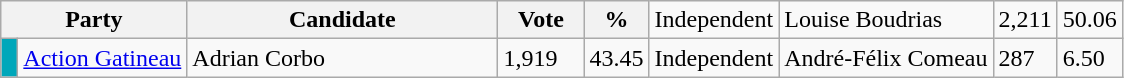<table class="wikitable">
<tr>
<th bgcolor="#DDDDFF" width="100px" colspan="2">Party</th>
<th bgcolor="#DDDDFF" width="200px">Candidate</th>
<th bgcolor="#DDDDFF" width="50px">Vote</th>
<th bgcolor="#DDDDFF" width="30px">%<br></th>
<td>Independent</td>
<td>Louise Boudrias</td>
<td>2,211</td>
<td>50.06</td>
</tr>
<tr>
<td bgcolor=#00a7ba> </td>
<td><a href='#'>Action Gatineau</a></td>
<td>Adrian Corbo</td>
<td>1,919</td>
<td>43.45<br></td>
<td>Independent</td>
<td>André-Félix Comeau</td>
<td>287</td>
<td>6.50</td>
</tr>
</table>
